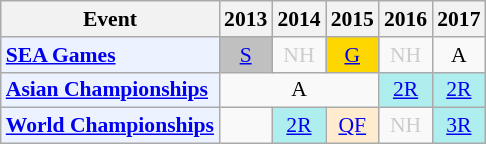<table class="wikitable" style="font-size: 90%; text-align:center">
<tr>
<th>Event</th>
<th>2013</th>
<th>2014</th>
<th>2015</th>
<th>2016</th>
<th>2017</th>
</tr>
<tr>
<td bgcolor="#ECF2FF"; align="left"><strong><a href='#'>SEA Games</a></strong></td>
<td bgcolor=silver><a href='#'>S</a></td>
<td style=color:#ccc>NH</td>
<td bgcolor=gold><a href='#'>G</a></td>
<td style=color:#ccc>NH</td>
<td>A</td>
</tr>
<tr>
<td bgcolor="#ECF2FF"; align="left"><strong><a href='#'>Asian Championships</a></strong></td>
<td colspan="3">A</td>
<td bgcolor=AFEEEE><a href='#'>2R</a></td>
<td bgcolor=AFEEEE><a href='#'>2R</a></td>
</tr>
<tr>
<td bgcolor="#ECF2FF"; align="left"><strong><a href='#'>World Championships</a></strong></td>
<td 2013;></td>
<td bgcolor=AFEEEE><a href='#'>2R</a></td>
<td bgcolor=FFEBCD><a href='#'>QF</a></td>
<td style=color:#ccc>NH</td>
<td bgcolor=AFEEEE><a href='#'>3R</a></td>
</tr>
</table>
